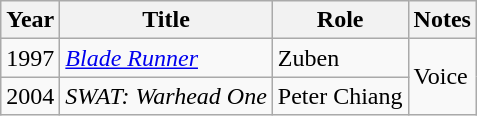<table class="wikitable">
<tr>
<th>Year</th>
<th>Title</th>
<th>Role</th>
<th>Notes</th>
</tr>
<tr>
<td>1997</td>
<td><a href='#'><em>Blade Runner</em></a></td>
<td>Zuben</td>
<td rowspan="2">Voice</td>
</tr>
<tr>
<td>2004</td>
<td><em>SWAT: Warhead One</em></td>
<td>Peter Chiang</td>
</tr>
</table>
